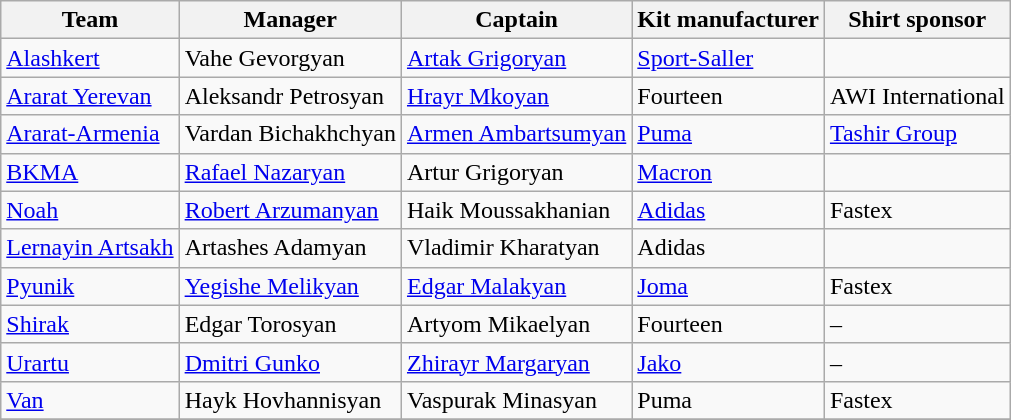<table class="wikitable sortable" style="text-align: left;">
<tr>
<th>Team</th>
<th>Manager</th>
<th>Captain</th>
<th>Kit manufacturer</th>
<th>Shirt sponsor</th>
</tr>
<tr>
<td><a href='#'>Alashkert</a></td>
<td> Vahe Gevorgyan</td>
<td> <a href='#'>Artak Grigoryan</a></td>
<td><a href='#'>Sport-Saller</a></td>
<td></td>
</tr>
<tr>
<td><a href='#'>Ararat Yerevan</a></td>
<td> Aleksandr Petrosyan</td>
<td> <a href='#'>Hrayr Mkoyan</a></td>
<td>Fourteen</td>
<td>AWI International</td>
</tr>
<tr>
<td><a href='#'>Ararat-Armenia</a></td>
<td> Vardan Bichakhchyan</td>
<td> <a href='#'>Armen Ambartsumyan</a></td>
<td><a href='#'>Puma</a></td>
<td><a href='#'>Tashir Group</a></td>
</tr>
<tr>
<td><a href='#'>BKMA</a></td>
<td> <a href='#'>Rafael Nazaryan</a></td>
<td> Artur Grigoryan</td>
<td><a href='#'>Macron</a></td>
<td></td>
</tr>
<tr>
<td><a href='#'>Noah</a></td>
<td> <a href='#'>Robert Arzumanyan</a></td>
<td> Haik Moussakhanian</td>
<td><a href='#'>Adidas</a></td>
<td>Fastex</td>
</tr>
<tr>
<td><a href='#'>Lernayin Artsakh</a></td>
<td> Artashes Adamyan</td>
<td> Vladimir Kharatyan</td>
<td>Adidas</td>
<td></td>
</tr>
<tr>
<td><a href='#'>Pyunik</a></td>
<td> <a href='#'>Yegishe Melikyan</a></td>
<td> <a href='#'>Edgar Malakyan</a></td>
<td><a href='#'>Joma</a></td>
<td>Fastex</td>
</tr>
<tr>
<td><a href='#'>Shirak</a></td>
<td> Edgar Torosyan</td>
<td> Artyom Mikaelyan</td>
<td>Fourteen</td>
<td>–</td>
</tr>
<tr>
<td><a href='#'>Urartu</a></td>
<td> <a href='#'>Dmitri Gunko</a></td>
<td> <a href='#'>Zhirayr Margaryan</a></td>
<td><a href='#'>Jako</a></td>
<td>–</td>
</tr>
<tr>
<td><a href='#'>Van</a></td>
<td> Hayk Hovhannisyan</td>
<td> Vaspurak Minasyan</td>
<td>Puma</td>
<td>Fastex</td>
</tr>
<tr>
</tr>
</table>
